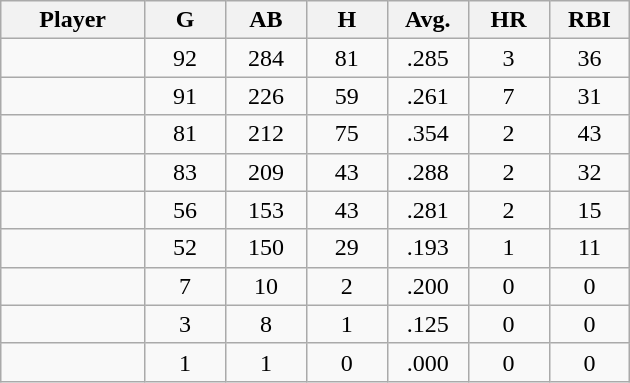<table class="wikitable sortable">
<tr>
<th bgcolor="#DDDDFF" width="16%">Player</th>
<th bgcolor="#DDDDFF" width="9%">G</th>
<th bgcolor="#DDDDFF" width="9%">AB</th>
<th bgcolor="#DDDDFF" width="9%">H</th>
<th bgcolor="#DDDDFF" width="9%">Avg.</th>
<th bgcolor="#DDDDFF" width="9%">HR</th>
<th bgcolor="#DDDDFF" width="9%">RBI</th>
</tr>
<tr align="center">
<td></td>
<td>92</td>
<td>284</td>
<td>81</td>
<td>.285</td>
<td>3</td>
<td>36</td>
</tr>
<tr align="center">
<td></td>
<td>91</td>
<td>226</td>
<td>59</td>
<td>.261</td>
<td>7</td>
<td>31</td>
</tr>
<tr align="center">
<td></td>
<td>81</td>
<td>212</td>
<td>75</td>
<td>.354</td>
<td>2</td>
<td>43</td>
</tr>
<tr align="center">
<td></td>
<td>83</td>
<td>209</td>
<td>43</td>
<td>.288</td>
<td>2</td>
<td>32</td>
</tr>
<tr align="center">
<td></td>
<td>56</td>
<td>153</td>
<td>43</td>
<td>.281</td>
<td>2</td>
<td>15</td>
</tr>
<tr align="center">
<td></td>
<td>52</td>
<td>150</td>
<td>29</td>
<td>.193</td>
<td>1</td>
<td>11</td>
</tr>
<tr align="center">
<td></td>
<td>7</td>
<td>10</td>
<td>2</td>
<td>.200</td>
<td>0</td>
<td>0</td>
</tr>
<tr align="center">
<td></td>
<td>3</td>
<td>8</td>
<td>1</td>
<td>.125</td>
<td>0</td>
<td>0</td>
</tr>
<tr align="center">
<td></td>
<td>1</td>
<td>1</td>
<td>0</td>
<td>.000</td>
<td>0</td>
<td>0</td>
</tr>
</table>
